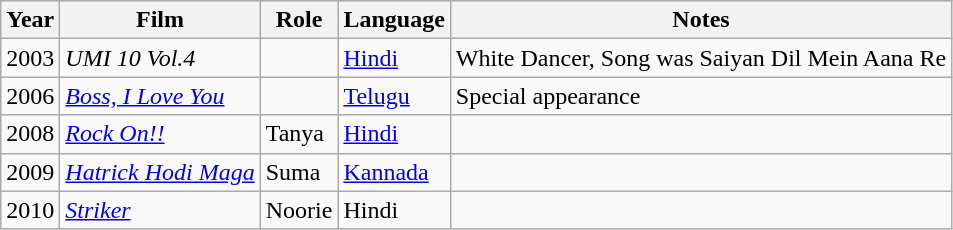<table class="wikitable sortable">
<tr>
<th>Year</th>
<th>Film</th>
<th>Role</th>
<th>Language</th>
<th>Notes</th>
</tr>
<tr>
<td>2003</td>
<td><em>UMI 10 Vol.4</em></td>
<td></td>
<td><a href='#'>Hindi</a></td>
<td>White Dancer, Song was Saiyan Dil Mein Aana Re</td>
</tr>
<tr>
<td>2006</td>
<td><em><a href='#'>Boss, I Love You</a></em></td>
<td></td>
<td><a href='#'>Telugu</a></td>
<td>Special appearance</td>
</tr>
<tr>
<td>2008</td>
<td><em><a href='#'>Rock On!!</a></em> </td>
<td>Tanya</td>
<td><a href='#'>Hindi</a></td>
<td></td>
</tr>
<tr>
<td>2009</td>
<td><em><a href='#'>Hatrick Hodi Maga</a></em></td>
<td>Suma</td>
<td><a href='#'>Kannada</a></td>
<td></td>
</tr>
<tr>
<td>2010</td>
<td><em><a href='#'>Striker</a></em></td>
<td>Noorie</td>
<td>Hindi</td>
<td></td>
</tr>
</table>
